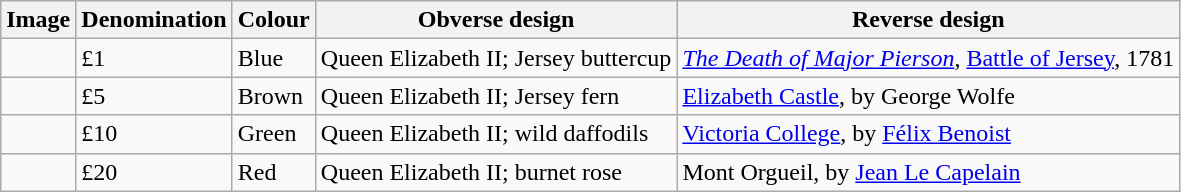<table class="wikitable">
<tr>
<th>Image</th>
<th>Denomination</th>
<th>Colour</th>
<th>Obverse design</th>
<th>Reverse design</th>
</tr>
<tr>
<td></td>
<td>£1</td>
<td>Blue</td>
<td>Queen Elizabeth II; Jersey buttercup</td>
<td><em><a href='#'>The Death of Major Pierson</a></em>, <a href='#'>Battle of Jersey</a>, 1781</td>
</tr>
<tr>
<td align="center"></td>
<td>£5</td>
<td>Brown</td>
<td>Queen Elizabeth II; Jersey fern</td>
<td><a href='#'>Elizabeth Castle</a>, by George Wolfe</td>
</tr>
<tr>
<td align="center"></td>
<td>£10</td>
<td>Green</td>
<td>Queen Elizabeth II; wild daffodils</td>
<td><a href='#'>Victoria College</a>, by <a href='#'>Félix Benoist</a></td>
</tr>
<tr>
<td></td>
<td>£20</td>
<td>Red</td>
<td>Queen Elizabeth II; burnet rose</td>
<td>Mont Orgueil, by <a href='#'>Jean Le Capelain</a></td>
</tr>
</table>
